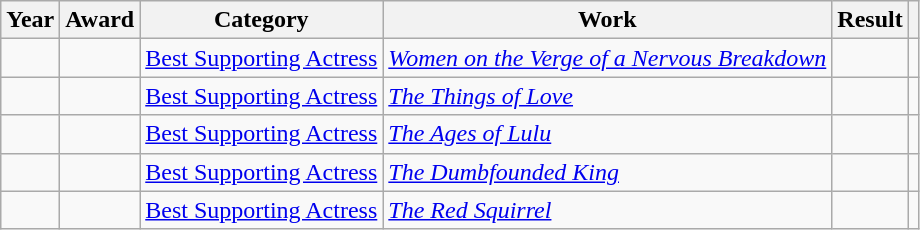<table class="wikitable sortable plainrowheaders">
<tr>
<th>Year</th>
<th>Award</th>
<th>Category</th>
<th>Work</th>
<th>Result</th>
<th scope="col" class="unsortable"></th>
</tr>
<tr>
<td></td>
<td></td>
<td><a href='#'>Best Supporting Actress</a></td>
<td><em><a href='#'>Women on the Verge of a Nervous Breakdown</a></em></td>
<td></td>
<td></td>
</tr>
<tr>
<td></td>
<td></td>
<td><a href='#'>Best Supporting Actress</a></td>
<td><em><a href='#'>The Things of Love</a></em></td>
<td></td>
<td></td>
</tr>
<tr>
<td></td>
<td></td>
<td><a href='#'>Best Supporting Actress</a></td>
<td><em><a href='#'>The Ages of Lulu</a></em></td>
<td></td>
<td></td>
</tr>
<tr>
<td></td>
<td></td>
<td><a href='#'>Best Supporting Actress</a></td>
<td><em><a href='#'>The Dumbfounded King</a></em></td>
<td></td>
<td></td>
</tr>
<tr>
<td></td>
<td></td>
<td><a href='#'>Best Supporting Actress</a></td>
<td><em><a href='#'>The Red Squirrel</a></em></td>
<td></td>
<td></td>
</tr>
</table>
